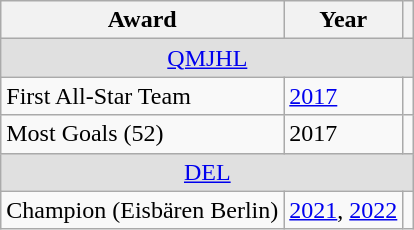<table class="wikitable">
<tr>
<th>Award</th>
<th>Year</th>
<th></th>
</tr>
<tr ALIGN="center" bgcolor="#e0e0e0">
<td colspan="3"><a href='#'>QMJHL</a></td>
</tr>
<tr>
<td>First All-Star Team</td>
<td><a href='#'>2017</a></td>
<td></td>
</tr>
<tr>
<td>Most Goals (52)</td>
<td>2017</td>
<td></td>
</tr>
<tr ALIGN="center" bgcolor="#e0e0e0">
<td colspan="3"><a href='#'>DEL</a></td>
</tr>
<tr>
<td>Champion (Eisbären Berlin)</td>
<td><a href='#'>2021</a>, <a href='#'>2022</a></td>
<td></td>
</tr>
</table>
